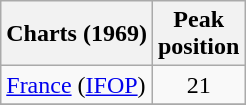<table class="wikitable sortable">
<tr>
<th>Charts (1969)</th>
<th>Peak<br>position</th>
</tr>
<tr>
<td><a href='#'>France</a> (<a href='#'>IFOP</a>)</td>
<td align="center">21</td>
</tr>
<tr>
</tr>
</table>
